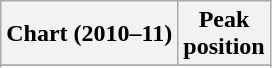<table class="wikitable sortable">
<tr>
<th align="left">Chart (2010–11)</th>
<th align="center">Peak<br>position</th>
</tr>
<tr>
</tr>
<tr>
</tr>
</table>
